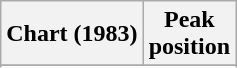<table class="wikitable sortable plainrowheaders" style="text-align:center">
<tr>
<th>Chart (1983)</th>
<th>Peak<br>position</th>
</tr>
<tr>
</tr>
<tr>
</tr>
</table>
